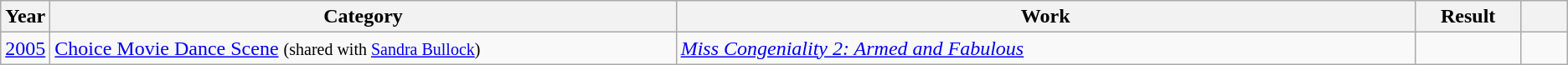<table class=wikitable>
<tr>
<th scope="col" style="width:1em;">Year</th>
<th scope="col" style="width:33em;">Category</th>
<th scope="col" style="width:39em;">Work</th>
<th scope="col" style="width:5em;">Result</th>
<th scope="col" style="width:2em;"></th>
</tr>
<tr>
<td><a href='#'>2005</a></td>
<td><a href='#'>Choice Movie Dance Scene</a> <small>(shared with <a href='#'>Sandra Bullock</a>)</small></td>
<td><em><a href='#'>Miss Congeniality 2: Armed and Fabulous</a></em></td>
<td></td>
<td style="text-align:center;"></td>
</tr>
</table>
